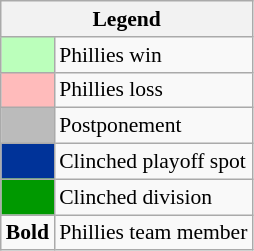<table class="wikitable" style="font-size:90%">
<tr>
<th colspan="2">Legend</th>
</tr>
<tr>
<td style="background:#bfb;"> </td>
<td>Phillies win</td>
</tr>
<tr>
<td style="background:#fbb;"> </td>
<td>Phillies loss</td>
</tr>
<tr>
<td style="background:#bbb;"> </td>
<td>Postponement</td>
</tr>
<tr>
<td style="background:#039;"> </td>
<td>Clinched playoff spot</td>
</tr>
<tr>
<td style="background:#090;"> </td>
<td>Clinched division</td>
</tr>
<tr>
<td><strong>Bold</strong></td>
<td>Phillies team member</td>
</tr>
</table>
